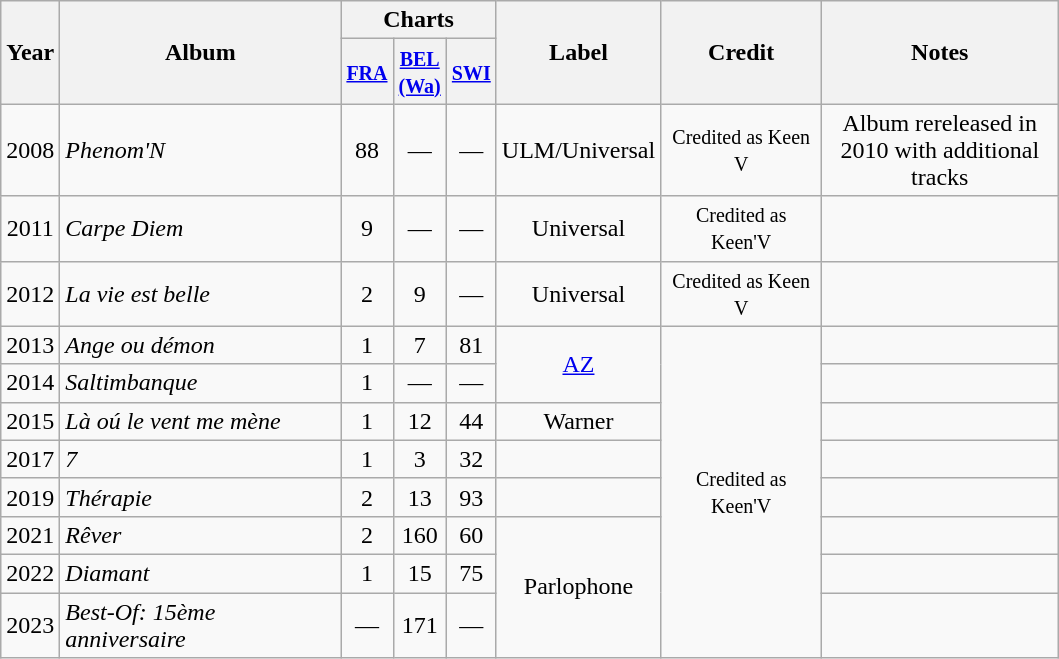<table class="wikitable">
<tr>
<th align="center" rowspan="2" width="1">Year</th>
<th align="center" rowspan="2" width="180">Album</th>
<th align="center" colspan="3">Charts</th>
<th align="center" rowspan="2" width="100">Label</th>
<th align="center" rowspan="2" width="100">Credit</th>
<th align="center" rowspan="2" width="150">Notes</th>
</tr>
<tr>
<th width="20"><small><a href='#'>FRA</a></small><br></th>
<th width="20"><small><a href='#'>BEL<br>(Wa)</a></small><br></th>
<th width="20"><small><a href='#'>SWI</a></small><br></th>
</tr>
<tr>
<td align="center">2008</td>
<td><em>Phenom'N</em></td>
<td align="center">88</td>
<td align="center">—</td>
<td align="center">—</td>
<td align="center">ULM/Universal</td>
<td align="center"><small>Credited as Keen V</small></td>
<td align="center">Album rereleased in 2010 with additional tracks</td>
</tr>
<tr>
<td align="center">2011</td>
<td><em>Carpe Diem</em></td>
<td align="center">9</td>
<td align="center">—</td>
<td align="center">—</td>
<td align="center">Universal</td>
<td align="center"><small>Credited as Keen'V</small></td>
<td align="center"></td>
</tr>
<tr>
<td align="center">2012</td>
<td><em>La vie est belle</em></td>
<td align="center">2</td>
<td align="center">9</td>
<td align="center">—</td>
<td align="center">Universal</td>
<td align="center"><small>Credited as Keen V</small></td>
<td align="center"></td>
</tr>
<tr>
<td align="center">2013</td>
<td><em>Ange ou démon</em></td>
<td align="center">1</td>
<td align="center">7</td>
<td align="center">81</td>
<td align="center" rowspan="2"><a href='#'>AZ</a></td>
<td align="center" rowspan="8"><small>Credited as Keen'V</small></td>
<td align="center"></td>
</tr>
<tr>
<td align="center">2014</td>
<td><em>Saltimbanque</em></td>
<td align="center">1</td>
<td align="center">—</td>
<td align="center">—</td>
<td align="center"></td>
</tr>
<tr>
<td align="center">2015</td>
<td><em>Là oú le vent me mène</em></td>
<td align="center">1</td>
<td align="center">12</td>
<td align="center">44</td>
<td align="center">Warner</td>
<td align="center"></td>
</tr>
<tr>
<td align="center">2017</td>
<td><em>7</em></td>
<td align="center">1<br></td>
<td align="center">3</td>
<td align="center">32</td>
<td align="center"></td>
<td align="center"></td>
</tr>
<tr>
<td align="center">2019</td>
<td><em>Thérapie</em></td>
<td align="center">2</td>
<td align="center">13</td>
<td align="center">93</td>
<td align="center"></td>
<td align="center"></td>
</tr>
<tr>
<td align="center">2021</td>
<td><em>Rêver</em></td>
<td align="center">2</td>
<td align="center">160</td>
<td align="center">60</td>
<td align="center" rowspan="3">Parlophone</td>
<td align="center"></td>
</tr>
<tr>
<td align="center">2022</td>
<td><em>Diamant</em></td>
<td align="center">1</td>
<td align="center">15</td>
<td align="center">75</td>
<td align="center"></td>
</tr>
<tr>
<td align="center">2023</td>
<td><em>Best-Of: 15ème anniversaire</em></td>
<td align="center">—</td>
<td align="center">171</td>
<td align="center">—</td>
<td align="center"></td>
</tr>
</table>
